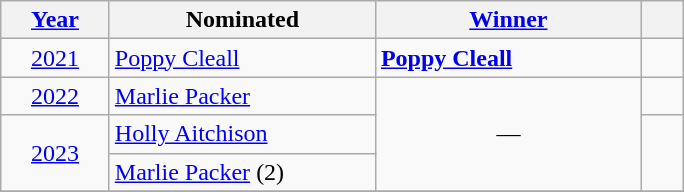<table class="wikitable sticky-header">
<tr>
<th width=65><a href='#'>Year</a></th>
<th width=170>Nominated</th>
<th width=170><a href='#'>Winner</a></th>
<th width=20></th>
</tr>
<tr>
<td align=center><a href='#'>2021</a></td>
<td> <a href='#'>Poppy Cleall</a></td>
<td><strong> <a href='#'>Poppy Cleall</a></strong></td>
<td align=center></td>
</tr>
<tr>
<td align=center><a href='#'>2022</a></td>
<td> <a href='#'>Marlie Packer</a></td>
<td align=center rowspan=3>—</td>
<td align=center></td>
</tr>
<tr>
<td align=center rowspan=2><a href='#'>2023</a></td>
<td> <a href='#'>Holly Aitchison</a></td>
<td align=center rowspan=2></td>
</tr>
<tr>
<td> <a href='#'>Marlie Packer</a> (2)</td>
</tr>
<tr>
</tr>
</table>
